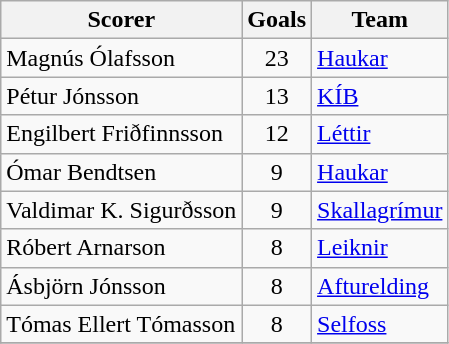<table class="wikitable">
<tr>
<th>Scorer</th>
<th>Goals</th>
<th>Team</th>
</tr>
<tr>
<td> Magnús Ólafsson</td>
<td align=center>23</td>
<td><a href='#'>Haukar</a></td>
</tr>
<tr>
<td> Pétur Jónsson</td>
<td align=center>13</td>
<td><a href='#'>KÍB</a></td>
</tr>
<tr>
<td> Engilbert Friðfinnsson</td>
<td align=center>12</td>
<td><a href='#'>Léttir</a></td>
</tr>
<tr>
<td> Ómar Bendtsen</td>
<td align=center>9</td>
<td><a href='#'>Haukar</a></td>
</tr>
<tr>
<td> Valdimar K. Sigurðsson</td>
<td align=center>9</td>
<td><a href='#'>Skallagrímur</a></td>
</tr>
<tr>
<td> Róbert Arnarson</td>
<td align=center>8</td>
<td><a href='#'>Leiknir</a></td>
</tr>
<tr>
<td> Ásbjörn Jónsson</td>
<td align=center>8</td>
<td><a href='#'>Afturelding</a></td>
</tr>
<tr>
<td> Tómas Ellert Tómasson</td>
<td align=center>8</td>
<td><a href='#'>Selfoss</a></td>
</tr>
<tr>
</tr>
</table>
